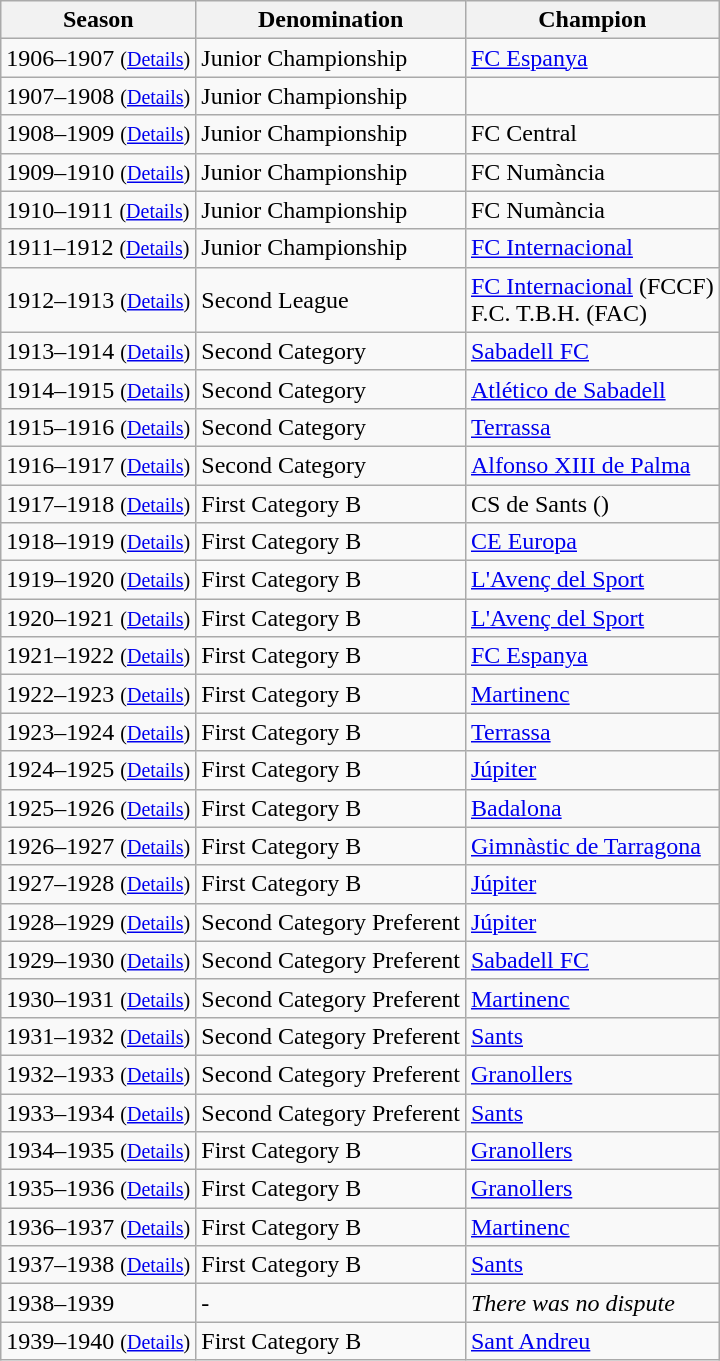<table class="wikitable sortable">
<tr>
<th>Season</th>
<th>Denomination</th>
<th>Champion</th>
</tr>
<tr>
<td>1906–1907 <small>(<a href='#'>Details</a>)</small></td>
<td>Junior Championship</td>
<td> <a href='#'>FC Espanya</a></td>
</tr>
<tr>
<td>1907–1908 <small>(<a href='#'>Details</a>)</small></td>
<td>Junior Championship</td>
<td> </td>
</tr>
<tr>
<td>1908–1909 <small>(<a href='#'>Details</a>)</small></td>
<td>Junior Championship</td>
<td> FC Central</td>
</tr>
<tr>
<td>1909–1910 <small>(<a href='#'>Details</a>)</small></td>
<td>Junior Championship</td>
<td> FC Numància</td>
</tr>
<tr>
<td>1910–1911 <small>(<a href='#'>Details</a>)</small></td>
<td>Junior Championship</td>
<td> FC Numància</td>
</tr>
<tr>
<td>1911–1912 <small>(<a href='#'>Details</a>)</small></td>
<td>Junior Championship</td>
<td> <a href='#'>FC Internacional</a></td>
</tr>
<tr>
<td>1912–1913 <small>(<a href='#'>Details</a>)</small></td>
<td>Second League</td>
<td> <a href='#'>FC Internacional</a> (FCCF)<br> F.C. T.B.H. (FAC)</td>
</tr>
<tr>
<td>1913–1914 <small>(<a href='#'>Details</a>)</small></td>
<td>Second Category</td>
<td> <a href='#'>Sabadell FC</a></td>
</tr>
<tr>
<td>1914–1915 <small>(<a href='#'>Details</a>)</small></td>
<td>Second Category</td>
<td> <a href='#'>Atlético de Sabadell</a></td>
</tr>
<tr>
<td>1915–1916 <small>(<a href='#'>Details</a>)</small></td>
<td>Second Category</td>
<td><a href='#'>Terrassa</a></td>
</tr>
<tr>
<td>1916–1917 <small>(<a href='#'>Details</a>)</small></td>
<td>Second Category</td>
<td> <a href='#'>Alfonso XIII de Palma</a></td>
</tr>
<tr>
<td>1917–1918 <small>(<a href='#'>Details</a>)</small></td>
<td>First Category B</td>
<td> CS de Sants ()</td>
</tr>
<tr>
<td>1918–1919 <small>(<a href='#'>Details</a>)</small></td>
<td>First Category B</td>
<td> <a href='#'>CE Europa</a></td>
</tr>
<tr>
<td>1919–1920 <small>(<a href='#'>Details</a>)</small></td>
<td>First Category B</td>
<td> <a href='#'>L'Avenç del Sport</a></td>
</tr>
<tr>
<td>1920–1921 <small>(<a href='#'>Details</a>)</small></td>
<td>First Category B</td>
<td> <a href='#'>L'Avenç del Sport</a></td>
</tr>
<tr>
<td>1921–1922 <small>(<a href='#'>Details</a>)</small></td>
<td>First Category B</td>
<td> <a href='#'>FC Espanya</a></td>
</tr>
<tr>
<td>1922–1923 <small>(<a href='#'>Details</a>)</small></td>
<td>First Category B</td>
<td> <a href='#'>Martinenc</a></td>
</tr>
<tr>
<td>1923–1924 <small>(<a href='#'>Details</a>)</small></td>
<td>First Category B</td>
<td><a href='#'>Terrassa</a></td>
</tr>
<tr>
<td>1924–1925 <small>(<a href='#'>Details</a>)</small></td>
<td>First Category B</td>
<td> <a href='#'>Júpiter</a></td>
</tr>
<tr>
<td>1925–1926 <small>(<a href='#'>Details</a>)</small></td>
<td>First Category B</td>
<td> <a href='#'>Badalona</a></td>
</tr>
<tr>
<td>1926–1927 <small>(<a href='#'>Details</a>)</small></td>
<td>First Category B</td>
<td> <a href='#'>Gimnàstic de Tarragona</a></td>
</tr>
<tr>
<td>1927–1928 <small>(<a href='#'>Details</a>)</small></td>
<td>First Category B</td>
<td> <a href='#'>Júpiter</a></td>
</tr>
<tr>
<td>1928–1929 <small>(<a href='#'>Details</a>)</small></td>
<td>Second Category Preferent</td>
<td> <a href='#'>Júpiter</a></td>
</tr>
<tr>
<td>1929–1930 <small>(<a href='#'>Details</a>)</small></td>
<td>Second Category Preferent</td>
<td> <a href='#'>Sabadell FC</a></td>
</tr>
<tr>
<td>1930–1931 <small>(<a href='#'>Details</a>)</small></td>
<td>Second Category Preferent</td>
<td> <a href='#'>Martinenc</a></td>
</tr>
<tr>
<td>1931–1932 <small>(<a href='#'>Details</a>)</small></td>
<td>Second Category Preferent</td>
<td> <a href='#'>Sants</a></td>
</tr>
<tr>
<td>1932–1933 <small>(<a href='#'>Details</a>)</small></td>
<td>Second Category Preferent</td>
<td> <a href='#'>Granollers</a></td>
</tr>
<tr>
<td>1933–1934 <small>(<a href='#'>Details</a>)</small></td>
<td>Second Category Preferent</td>
<td> <a href='#'>Sants</a></td>
</tr>
<tr>
<td>1934–1935 <small>(<a href='#'>Details</a>)</small></td>
<td>First Category B</td>
<td> <a href='#'>Granollers</a></td>
</tr>
<tr>
<td>1935–1936 <small>(<a href='#'>Details</a>)</small></td>
<td>First Category B</td>
<td> <a href='#'>Granollers</a></td>
</tr>
<tr>
<td>1936–1937 <small>(<a href='#'>Details</a>)</small></td>
<td>First Category B</td>
<td> <a href='#'>Martinenc</a></td>
</tr>
<tr>
<td>1937–1938 <small>(<a href='#'>Details</a>)</small></td>
<td>First Category B</td>
<td> <a href='#'>Sants</a></td>
</tr>
<tr>
<td>1938–1939</td>
<td>-</td>
<td><em>There was no dispute</em></td>
</tr>
<tr>
<td>1939–1940 <small>(<a href='#'>Details</a>)</small></td>
<td>First Category B</td>
<td> <a href='#'>Sant Andreu</a></td>
</tr>
</table>
